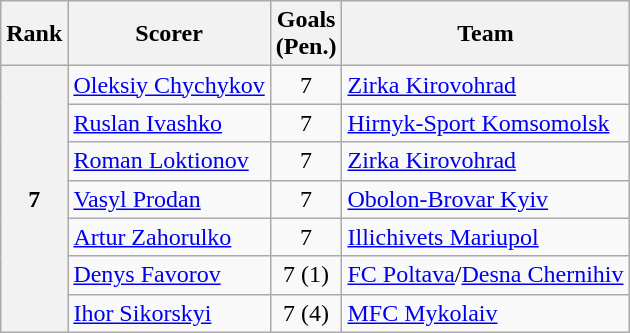<table class="wikitable" style="float:left; margin-right:1em;">
<tr>
<th>Rank</th>
<th>Scorer</th>
<th>Goals<br>(Pen.)</th>
<th>Team</th>
</tr>
<tr>
<th align=center rowspan=7>7</th>
<td> <a href='#'>Oleksiy Chychykov</a></td>
<td align=center>7</td>
<td><a href='#'>Zirka Kirovohrad</a></td>
</tr>
<tr>
<td> <a href='#'>Ruslan Ivashko</a></td>
<td align=center>7</td>
<td><a href='#'>Hirnyk-Sport Komsomolsk</a></td>
</tr>
<tr>
<td> <a href='#'>Roman Loktionov</a></td>
<td align=center>7</td>
<td><a href='#'>Zirka Kirovohrad</a></td>
</tr>
<tr>
<td> <a href='#'>Vasyl Prodan</a></td>
<td align=center>7</td>
<td><a href='#'>Obolon-Brovar Kyiv</a></td>
</tr>
<tr>
<td> <a href='#'>Artur Zahorulko</a></td>
<td align=center>7</td>
<td><a href='#'>Illichivets Mariupol</a></td>
</tr>
<tr>
<td> <a href='#'>Denys Favorov</a></td>
<td align=center>7 (1)</td>
<td><a href='#'>FC Poltava</a>/<a href='#'>Desna Chernihiv</a></td>
</tr>
<tr>
<td> <a href='#'>Ihor Sikorskyi</a></td>
<td align=center>7 (4)</td>
<td><a href='#'>MFC Mykolaiv</a></td>
</tr>
</table>
